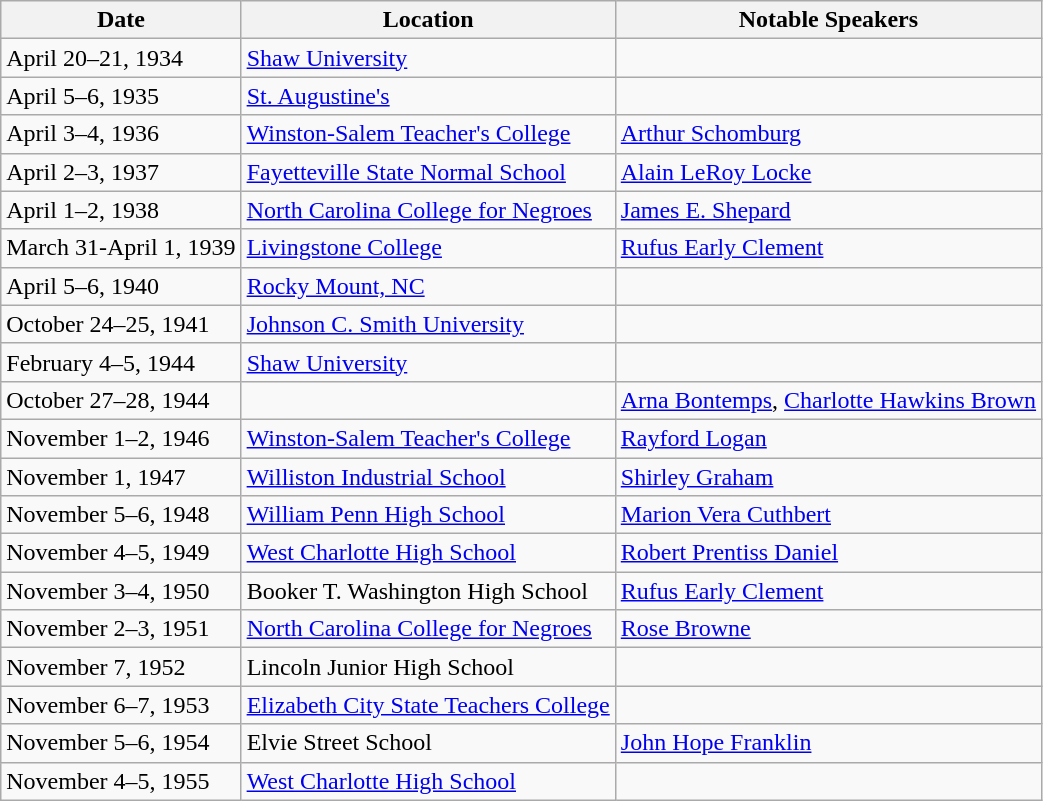<table class="wikitable">
<tr>
<th>Date</th>
<th>Location</th>
<th>Notable Speakers</th>
</tr>
<tr>
<td>April 20–21, 1934</td>
<td><a href='#'>Shaw University</a></td>
<td></td>
</tr>
<tr>
<td>April 5–6, 1935</td>
<td><a href='#'>St. Augustine's</a></td>
<td></td>
</tr>
<tr>
<td>April 3–4, 1936</td>
<td><a href='#'>Winston-Salem Teacher's College</a></td>
<td><a href='#'>Arthur Schomburg</a></td>
</tr>
<tr>
<td>April 2–3, 1937</td>
<td><a href='#'>Fayetteville State Normal School</a></td>
<td><a href='#'>Alain LeRoy Locke</a></td>
</tr>
<tr>
<td>April 1–2, 1938</td>
<td><a href='#'>North Carolina College for Negroes</a></td>
<td><a href='#'>James E. Shepard</a></td>
</tr>
<tr>
<td>March 31-April 1, 1939</td>
<td><a href='#'>Livingstone College</a></td>
<td><a href='#'>Rufus Early Clement</a></td>
</tr>
<tr>
<td>April 5–6, 1940</td>
<td><a href='#'>Rocky Mount, NC</a></td>
<td></td>
</tr>
<tr>
<td>October 24–25, 1941</td>
<td><a href='#'>Johnson C. Smith University</a></td>
<td></td>
</tr>
<tr>
<td>February 4–5, 1944</td>
<td><a href='#'>Shaw University</a></td>
<td></td>
</tr>
<tr>
<td>October 27–28, 1944</td>
<td></td>
<td><a href='#'>Arna Bontemps</a>, <a href='#'>Charlotte Hawkins Brown</a></td>
</tr>
<tr>
<td>November 1–2, 1946</td>
<td><a href='#'>Winston-Salem Teacher's College</a></td>
<td><a href='#'>Rayford Logan</a></td>
</tr>
<tr>
<td>November 1, 1947</td>
<td><a href='#'>Williston Industrial School</a></td>
<td><a href='#'>Shirley Graham</a></td>
</tr>
<tr>
<td>November 5–6, 1948</td>
<td><a href='#'>William Penn High School</a></td>
<td><a href='#'>Marion Vera Cuthbert</a></td>
</tr>
<tr>
<td>November 4–5, 1949</td>
<td><a href='#'>West Charlotte High School</a></td>
<td><a href='#'>Robert Prentiss Daniel</a></td>
</tr>
<tr>
<td>November 3–4, 1950</td>
<td>Booker T. Washington High School</td>
<td><a href='#'>Rufus Early Clement</a></td>
</tr>
<tr>
<td>November 2–3, 1951</td>
<td><a href='#'>North Carolina College for Negroes</a></td>
<td><a href='#'>Rose Browne</a></td>
</tr>
<tr>
<td>November 7, 1952</td>
<td>Lincoln Junior High School</td>
<td></td>
</tr>
<tr>
<td>November 6–7, 1953</td>
<td><a href='#'>Elizabeth City State Teachers College</a></td>
<td></td>
</tr>
<tr>
<td>November 5–6, 1954</td>
<td>Elvie Street School</td>
<td><a href='#'>John Hope Franklin</a></td>
</tr>
<tr>
<td>November 4–5, 1955</td>
<td><a href='#'>West Charlotte High School</a></td>
<td></td>
</tr>
</table>
